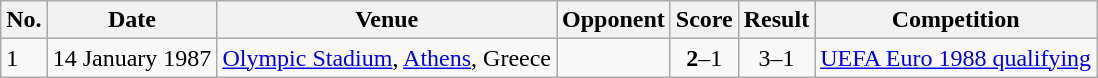<table class="wikitable plainrowheaders">
<tr>
<th>No.</th>
<th>Date</th>
<th>Venue</th>
<th>Opponent</th>
<th>Score</th>
<th>Result</th>
<th>Competition</th>
</tr>
<tr>
<td>1</td>
<td>14 January 1987</td>
<td><a href='#'>Olympic Stadium</a>, <a href='#'>Athens</a>, Greece</td>
<td></td>
<td align=center><strong>2</strong>–1</td>
<td align="center">3–1</td>
<td><a href='#'>UEFA Euro 1988 qualifying</a></td>
</tr>
</table>
